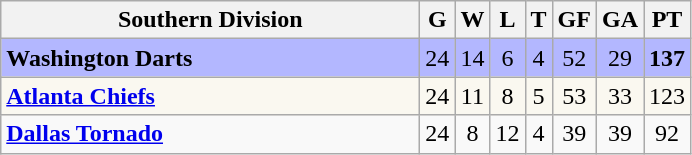<table class="wikitable" style="text-align:center">
<tr>
<th style="width:17em">Southern Division</th>
<th>G</th>
<th>W</th>
<th>L</th>
<th>T</th>
<th>GF</th>
<th>GA</th>
<th>PT</th>
</tr>
<tr align=center bgcolor=#B3B7FF>
<td align=left><strong>Washington Darts</strong></td>
<td>24</td>
<td>14</td>
<td>6</td>
<td>4</td>
<td>52</td>
<td>29</td>
<td><strong>137</strong></td>
</tr>
<tr align=center bgcolor=#FAF8F0>
<td align=left><strong><a href='#'>Atlanta Chiefs</a></strong></td>
<td>24</td>
<td>11</td>
<td>8</td>
<td>5</td>
<td>53</td>
<td>33</td>
<td>123</td>
</tr>
<tr align=center>
<td align=left><strong><a href='#'>Dallas Tornado</a></strong></td>
<td>24</td>
<td>8</td>
<td>12</td>
<td>4</td>
<td>39</td>
<td>39</td>
<td>92</td>
</tr>
</table>
